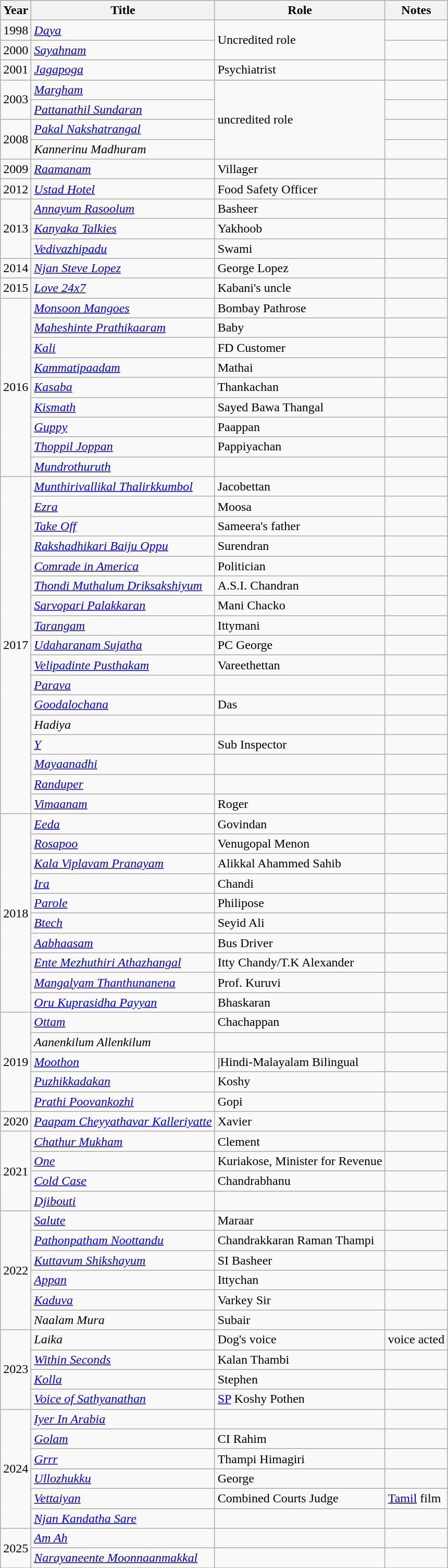<table class="wikitable sortable">
<tr>
<th>Year</th>
<th>Title</th>
<th>Role</th>
<th class="unsortable">Notes</th>
</tr>
<tr>
<td>1998</td>
<td><em><a href='#'>Daya</a></em></td>
<td rowspan=2>Uncredited role</td>
<td></td>
</tr>
<tr>
<td>2000</td>
<td><em><a href='#'>Sayahnam</a></em></td>
<td></td>
</tr>
<tr>
<td>2001</td>
<td><em><a href='#'>Jagapoga</a></em></td>
<td>Psychiatrist</td>
<td></td>
</tr>
<tr>
<td rowspan=2>2003</td>
<td><em><a href='#'>Margham</a></em></td>
<td rowspan=4>uncredited role</td>
<td></td>
</tr>
<tr>
<td><em><a href='#'>Pattanathil Sundaran</a></em></td>
<td></td>
</tr>
<tr>
<td rowspan=2>2008</td>
<td><em><a href='#'>Pakal Nakshatrangal</a></em></td>
<td></td>
</tr>
<tr>
<td><em>Kannerinu Madhuram</em></td>
<td></td>
</tr>
<tr>
<td>2009</td>
<td><em><a href='#'>Raamanam</a></em></td>
<td>Villager</td>
<td></td>
</tr>
<tr>
<td>2012</td>
<td><em><a href='#'>Ustad Hotel</a></em></td>
<td>Food Safety Officer</td>
<td></td>
</tr>
<tr>
<td rowspan=3>2013</td>
<td><em><a href='#'>Annayum Rasoolum</a></em></td>
<td>Basheer</td>
<td></td>
</tr>
<tr>
<td><em><a href='#'>Kanyaka Talkies</a></em></td>
<td>Yakhoob</td>
<td></td>
</tr>
<tr>
<td><em><a href='#'>Vedivazhipadu</a></em></td>
<td>Swami</td>
<td></td>
</tr>
<tr>
<td>2014</td>
<td><em><a href='#'>Njan Steve Lopez</a></em></td>
<td>George Lopez</td>
<td></td>
</tr>
<tr>
<td>2015</td>
<td><em><a href='#'>Love 24x7</a></em></td>
<td>Kabani's uncle</td>
<td></td>
</tr>
<tr>
<td rowspan=9>2016</td>
<td><em><a href='#'>Monsoon Mangoes</a></em></td>
<td>Bombay Pathrose</td>
<td></td>
</tr>
<tr>
<td><em><a href='#'>Maheshinte Prathikaaram</a></em></td>
<td>Baby</td>
<td></td>
</tr>
<tr>
<td><em><a href='#'>Kali</a></em></td>
<td>FD Customer</td>
<td></td>
</tr>
<tr>
<td><em><a href='#'>Kammatipaadam</a></em></td>
<td>Mathai</td>
<td></td>
</tr>
<tr>
<td><em><a href='#'>Kasaba</a></em></td>
<td>Thankachan</td>
<td></td>
</tr>
<tr>
<td><em><a href='#'>Kismath</a></em></td>
<td>Sayed Bawa Thangal</td>
<td></td>
</tr>
<tr>
<td><em><a href='#'>Guppy</a></em></td>
<td>Paappan</td>
<td></td>
</tr>
<tr>
<td><em><a href='#'>Thoppil Joppan</a></em></td>
<td>Pappiyachan</td>
<td></td>
</tr>
<tr>
<td><em><a href='#'>Mundrothuruth</a></em></td>
<td></td>
<td></td>
</tr>
<tr>
<td rowspan=17>2017</td>
<td><em><a href='#'>Munthirivallikal Thalirkkumbol</a></em></td>
<td>Jacobettan</td>
<td></td>
</tr>
<tr>
<td><em><a href='#'>Ezra</a></em></td>
<td>Moosa</td>
<td></td>
</tr>
<tr>
<td><em><a href='#'>Take Off</a></em></td>
<td>Sameera's father</td>
<td></td>
</tr>
<tr>
<td><em><a href='#'>Rakshadhikari Baiju Oppu</a></em></td>
<td>Surendran</td>
<td></td>
</tr>
<tr>
<td><em><a href='#'>Comrade in America</a></em></td>
<td>Politician</td>
<td></td>
</tr>
<tr>
<td><em><a href='#'>Thondi Muthalum Driksakshiyum</a></em></td>
<td>A.S.I. Chandran</td>
<td></td>
</tr>
<tr>
<td><em><a href='#'>Sarvopari Palakkaran</a></em></td>
<td>Mani Chacko</td>
<td></td>
</tr>
<tr>
<td><em><a href='#'>Tarangam</a></em></td>
<td>Ittymani</td>
<td></td>
</tr>
<tr>
<td><em><a href='#'>Udaharanam Sujatha</a></em></td>
<td>PC George</td>
<td></td>
</tr>
<tr>
<td><em><a href='#'>Velipadinte Pusthakam</a></em></td>
<td>Vareethettan</td>
<td></td>
</tr>
<tr>
<td><em><a href='#'>Parava</a></em></td>
<td></td>
<td></td>
</tr>
<tr>
<td><em><a href='#'>Goodalochana</a></em></td>
<td>Das</td>
<td></td>
</tr>
<tr>
<td><em>Hadiya</em></td>
<td></td>
<td></td>
</tr>
<tr>
<td><em><a href='#'>Y</a></em></td>
<td>Sub Inspector</td>
<td></td>
</tr>
<tr>
<td><em><a href='#'>Mayaanadhi</a></em></td>
<td></td>
<td></td>
</tr>
<tr>
<td><em><a href='#'>Randuper</a></em></td>
<td></td>
<td></td>
</tr>
<tr>
<td><em><a href='#'>Vimaanam</a></em></td>
<td>Roger</td>
<td></td>
</tr>
<tr>
<td rowspan=10>2018</td>
<td><em><a href='#'>Eeda</a></em></td>
<td>Govindan</td>
<td></td>
</tr>
<tr>
<td><em><a href='#'>Rosapoo</a></em></td>
<td>Venugopal Menon</td>
<td></td>
</tr>
<tr>
<td><em><a href='#'>Kala Viplavam Pranayam</a></em></td>
<td>Alikkal Ahammed Sahib</td>
<td></td>
</tr>
<tr>
<td><em><a href='#'>Ira</a></em></td>
<td>Chandi</td>
<td></td>
</tr>
<tr>
<td><em><a href='#'>Parole</a></em></td>
<td>Philipose</td>
<td></td>
</tr>
<tr>
<td><em><a href='#'>Btech</a></em></td>
<td>Seyid Ali</td>
<td></td>
</tr>
<tr>
<td><em><a href='#'>Aabhaasam</a></em></td>
<td>Bus Driver</td>
<td></td>
</tr>
<tr>
<td><em><a href='#'>Ente Mezhuthiri Athazhangal</a></em></td>
<td>Itty Chandy/T.K Alexander</td>
<td></td>
</tr>
<tr>
<td><em><a href='#'>Mangalyam Thanthunanena</a></em></td>
<td>Prof. Kuruvi</td>
<td></td>
</tr>
<tr>
<td><em><a href='#'>Oru Kuprasidha Payyan</a></em></td>
<td>Bhaskaran</td>
<td></td>
</tr>
<tr>
<td rowspan=5>2019</td>
<td><em><a href='#'>Ottam</a></em></td>
<td>Chachappan</td>
<td></td>
</tr>
<tr>
<td><em>Aanenkilum Allenkilum</em></td>
<td></td>
<td></td>
</tr>
<tr>
<td><em><a href='#'>Moothon</a></em></td>
<td>|Hindi-Malayalam Bilingual</td>
</tr>
<tr>
<td><em><a href='#'>Puzhikkadakan</a></em></td>
<td>Koshy</td>
<td></td>
</tr>
<tr>
<td><em><a href='#'>Prathi Poovankozhi</a></em></td>
<td>Gopi</td>
<td></td>
</tr>
<tr>
<td>2020</td>
<td><em><a href='#'>Paapam Cheyyathavar Kalleriyatte</a></em></td>
<td>Xavier</td>
<td></td>
</tr>
<tr>
<td rowspan=4>2021</td>
<td><em><a href='#'>Chathur Mukham</a></em></td>
<td>Clement</td>
<td></td>
</tr>
<tr>
<td><em><a href='#'>One</a></em></td>
<td>Kuriakose, Minister for Revenue</td>
<td></td>
</tr>
<tr>
<td><em><a href='#'>Cold Case</a></em></td>
<td>Chandrabhanu</td>
<td></td>
</tr>
<tr>
<td><em><a href='#'>Djibouti</a></em></td>
<td></td>
<td></td>
</tr>
<tr>
<td rowspan=6>2022</td>
<td><em><a href='#'>Salute</a></em></td>
<td>Maraar</td>
<td></td>
</tr>
<tr>
<td><em><a href='#'>Pathonpatham Noottandu</a></em></td>
<td>Chandrakkaran Raman Thampi</td>
<td></td>
</tr>
<tr>
<td><em><a href='#'>Kuttavum Shikshayum</a></em></td>
<td>SI Basheer</td>
<td></td>
</tr>
<tr>
<td><em><a href='#'>Appan</a></em></td>
<td>Ittychan</td>
<td></td>
</tr>
<tr>
<td><em><a href='#'>Kaduva</a> </em></td>
<td>Varkey Sir</td>
<td></td>
</tr>
<tr>
<td><em>Naalam Mura</em></td>
<td>Subair</td>
<td></td>
</tr>
<tr>
<td rowspan=4>2023</td>
<td><em>Laika</em></td>
<td>Dog's voice</td>
<td>voice acted</td>
</tr>
<tr>
<td><em><a href='#'>Within Seconds</a></em></td>
<td>Kalan Thambi</td>
<td></td>
</tr>
<tr>
<td><em><a href='#'>Kolla</a></em></td>
<td>Stephen</td>
<td></td>
</tr>
<tr>
<td><em><a href='#'>Voice of Sathyanathan</a></em></td>
<td><a href='#'>SP</a> Koshy Pothen</td>
<td></td>
</tr>
<tr>
<td rowspan=6>2024</td>
<td><em><a href='#'>Iyer In Arabia</a></em></td>
<td></td>
<td></td>
</tr>
<tr>
<td><em><a href='#'>Golam</a></em></td>
<td>CI Rahim</td>
<td></td>
</tr>
<tr>
<td><em><a href='#'>Grrr</a></em></td>
<td>Thampi Himagiri</td>
<td></td>
</tr>
<tr>
<td><em><a href='#'>Ullozhukku</a></em></td>
<td>George</td>
<td></td>
</tr>
<tr>
<td><em><a href='#'>Vettaiyan</a></em></td>
<td>Combined Courts Judge</td>
<td><a href='#'>Tamil</a> film</td>
</tr>
<tr>
<td><em><a href='#'>Njan Kandatha Sare</a></em></td>
<td></td>
<td></td>
</tr>
<tr>
<td rowspan=2>2025</td>
<td><em><a href='#'>Am Ah</a></em></td>
<td></td>
<td></td>
</tr>
<tr>
<td><em><a href='#'>Narayaneente Moonnaanmakkal</a></em></td>
<td></td>
<td></td>
</tr>
<tr>
</tr>
</table>
